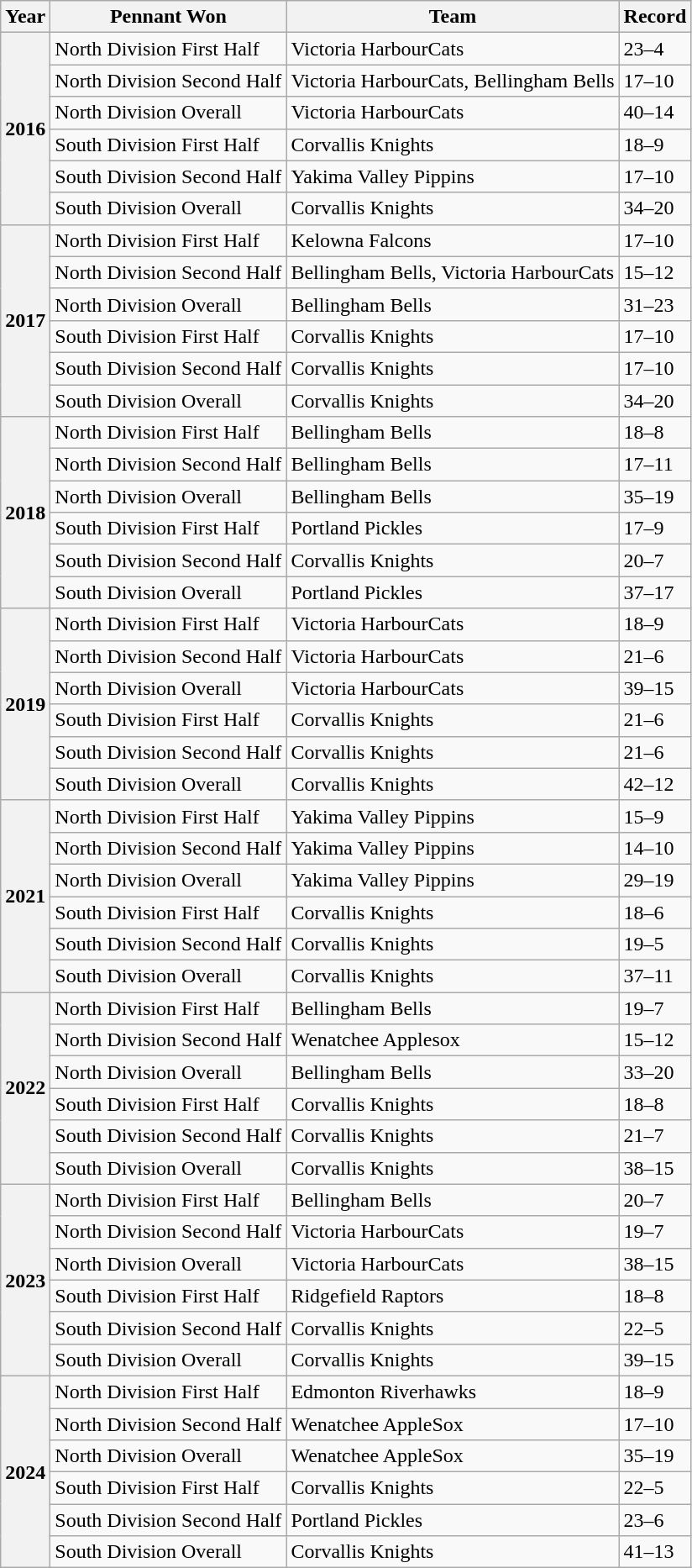<table class="wikitable">
<tr>
<th>Year</th>
<th>Pennant Won</th>
<th>Team</th>
<th>Record</th>
</tr>
<tr>
<th rowspan="6">2016</th>
<td>North Division First Half</td>
<td>Victoria HarbourCats</td>
<td>23–4</td>
</tr>
<tr>
<td>North Division Second Half</td>
<td>Victoria HarbourCats, Bellingham Bells</td>
<td>17–10</td>
</tr>
<tr>
<td>North Division Overall</td>
<td>Victoria HarbourCats</td>
<td>40–14</td>
</tr>
<tr>
<td>South Division First Half</td>
<td>Corvallis Knights</td>
<td>18–9</td>
</tr>
<tr>
<td>South Division Second Half</td>
<td>Yakima Valley Pippins</td>
<td>17–10</td>
</tr>
<tr>
<td>South Division Overall</td>
<td>Corvallis Knights</td>
<td>34–20</td>
</tr>
<tr>
<th rowspan="6">2017</th>
<td>North Division First Half</td>
<td>Kelowna Falcons</td>
<td>17–10</td>
</tr>
<tr>
<td>North Division Second Half</td>
<td>Bellingham Bells, Victoria HarbourCats</td>
<td>15–12</td>
</tr>
<tr>
<td>North Division Overall</td>
<td>Bellingham Bells</td>
<td>31–23</td>
</tr>
<tr>
<td>South Division First Half</td>
<td>Corvallis Knights</td>
<td>17–10</td>
</tr>
<tr>
<td>South Division Second Half</td>
<td>Corvallis Knights</td>
<td>17–10</td>
</tr>
<tr>
<td>South Division Overall</td>
<td>Corvallis Knights</td>
<td>34–20</td>
</tr>
<tr>
<th rowspan="6">2018</th>
<td>North Division First Half</td>
<td>Bellingham Bells</td>
<td>18–8</td>
</tr>
<tr>
<td>North Division Second Half</td>
<td>Bellingham Bells</td>
<td>17–11</td>
</tr>
<tr>
<td>North Division Overall</td>
<td>Bellingham Bells</td>
<td>35–19</td>
</tr>
<tr>
<td>South Division First Half</td>
<td>Portland Pickles</td>
<td>17–9</td>
</tr>
<tr>
<td>South Division Second Half</td>
<td>Corvallis Knights</td>
<td>20–7</td>
</tr>
<tr>
<td>South Division Overall</td>
<td>Portland Pickles</td>
<td>37–17</td>
</tr>
<tr>
<th rowspan="6">2019</th>
<td>North Division First Half</td>
<td>Victoria HarbourCats</td>
<td>18–9</td>
</tr>
<tr>
<td>North Division Second Half</td>
<td>Victoria HarbourCats</td>
<td>21–6</td>
</tr>
<tr>
<td>North Division Overall</td>
<td>Victoria HarbourCats</td>
<td>39–15</td>
</tr>
<tr>
<td>South Division First Half</td>
<td>Corvallis Knights</td>
<td>21–6</td>
</tr>
<tr>
<td>South Division Second Half</td>
<td>Corvallis Knights</td>
<td>21–6</td>
</tr>
<tr>
<td>South Division Overall</td>
<td>Corvallis Knights</td>
<td>42–12</td>
</tr>
<tr>
<th rowspan="6">2021</th>
<td>North Division First Half</td>
<td>Yakima Valley Pippins</td>
<td>15–9</td>
</tr>
<tr>
<td>North Division Second Half</td>
<td>Yakima Valley Pippins</td>
<td>14–10</td>
</tr>
<tr>
<td>North Division Overall</td>
<td>Yakima Valley Pippins</td>
<td>29–19</td>
</tr>
<tr>
<td>South Division First Half</td>
<td>Corvallis Knights</td>
<td>18–6</td>
</tr>
<tr>
<td>South Division Second Half</td>
<td>Corvallis Knights</td>
<td>19–5</td>
</tr>
<tr>
<td>South Division Overall</td>
<td>Corvallis Knights</td>
<td>37–11</td>
</tr>
<tr>
<th rowspan="6">2022</th>
<td>North Division First Half</td>
<td>Bellingham Bells</td>
<td>19–7</td>
</tr>
<tr>
<td>North Division Second Half</td>
<td>Wenatchee Applesox</td>
<td>15–12</td>
</tr>
<tr>
<td>North Division Overall</td>
<td>Bellingham Bells</td>
<td>33–20</td>
</tr>
<tr>
<td>South Division First Half</td>
<td>Corvallis Knights</td>
<td>18–8</td>
</tr>
<tr>
<td>South Division Second Half</td>
<td>Corvallis Knights</td>
<td>21–7</td>
</tr>
<tr>
<td>South Division Overall</td>
<td>Corvallis Knights</td>
<td>38–15</td>
</tr>
<tr>
<th rowspan="6">2023</th>
<td>North Division First Half</td>
<td>Bellingham Bells</td>
<td>20–7</td>
</tr>
<tr>
<td>North Division Second Half</td>
<td>Victoria HarbourCats</td>
<td>19–7</td>
</tr>
<tr>
<td>North Division Overall</td>
<td>Victoria HarbourCats</td>
<td>38–15</td>
</tr>
<tr>
<td>South Division First Half</td>
<td>Ridgefield Raptors</td>
<td>18–8</td>
</tr>
<tr>
<td>South Division Second Half</td>
<td>Corvallis Knights</td>
<td>22–5</td>
</tr>
<tr>
<td>South Division Overall</td>
<td>Corvallis Knights</td>
<td>39–15</td>
</tr>
<tr>
<th rowspan="6">2024</th>
<td>North Division First Half</td>
<td>Edmonton Riverhawks</td>
<td>18–9</td>
</tr>
<tr>
<td>North Division Second Half</td>
<td>Wenatchee AppleSox</td>
<td>17–10</td>
</tr>
<tr>
<td>North Division Overall</td>
<td>Wenatchee AppleSox</td>
<td>35–19</td>
</tr>
<tr>
<td>South Division First Half</td>
<td>Corvallis Knights</td>
<td>22–5</td>
</tr>
<tr>
<td>South Division Second Half</td>
<td>Portland Pickles</td>
<td>23–6</td>
</tr>
<tr>
<td>South Division Overall</td>
<td>Corvallis Knights</td>
<td>41–13</td>
</tr>
</table>
